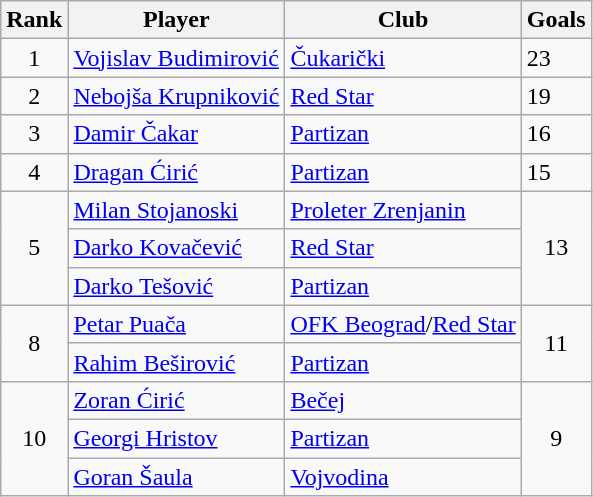<table class="wikitable">
<tr>
<th>Rank</th>
<th>Player</th>
<th>Club</th>
<th>Goals</th>
</tr>
<tr>
<td rowspan=1 align=center>1</td>
<td> <a href='#'>Vojislav Budimirović</a></td>
<td><a href='#'>Čukarički</a></td>
<td><div> 23</div></td>
</tr>
<tr>
<td rowspan=1 align=center>2</td>
<td> <a href='#'>Nebojša Krupniković</a></td>
<td><a href='#'>Red Star</a></td>
<td><div> 19</div></td>
</tr>
<tr>
<td rowspan=1 align=center>3</td>
<td> <a href='#'>Damir Čakar</a></td>
<td><a href='#'>Partizan</a></td>
<td><div> 16</div></td>
</tr>
<tr>
<td rowspan=1 align=center>4</td>
<td> <a href='#'>Dragan Ćirić</a></td>
<td><a href='#'>Partizan</a></td>
<td><div> 15</div></td>
</tr>
<tr>
<td rowspan=3 align=center>5</td>
<td> <a href='#'>Milan Stojanoski</a></td>
<td><a href='#'>Proleter Zrenjanin</a></td>
<td rowspan=3 align=center>13</td>
</tr>
<tr>
<td> <a href='#'>Darko Kovačević</a></td>
<td><a href='#'>Red Star</a></td>
</tr>
<tr>
<td> <a href='#'>Darko Tešović</a></td>
<td><a href='#'>Partizan</a></td>
</tr>
<tr>
<td rowspan=2 align=center>8</td>
<td> <a href='#'>Petar Puača</a></td>
<td><a href='#'>OFK Beograd</a>/<a href='#'>Red Star</a></td>
<td rowspan=2 align=center>11</td>
</tr>
<tr>
<td> <a href='#'>Rahim Beširović</a></td>
<td><a href='#'>Partizan</a></td>
</tr>
<tr>
<td rowspan=3 align=center>10</td>
<td> <a href='#'>Zoran Ćirić</a></td>
<td><a href='#'>Bečej</a></td>
<td rowspan=3 align=center>9</td>
</tr>
<tr>
<td> <a href='#'>Georgi Hristov</a></td>
<td><a href='#'>Partizan</a></td>
</tr>
<tr>
<td> <a href='#'>Goran Šaula</a></td>
<td><a href='#'>Vojvodina</a></td>
</tr>
</table>
